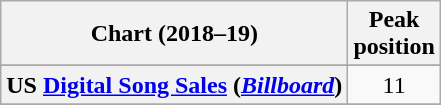<table class="wikitable sortable plainrowheaders" style="text-align:center">
<tr>
<th scope="col">Chart (2018–19)</th>
<th scope="col">Peak<br> position</th>
</tr>
<tr>
</tr>
<tr>
</tr>
<tr>
<th scope="row">US <a href='#'>Digital Song Sales</a> (<em><a href='#'>Billboard</a></em>)</th>
<td>11</td>
</tr>
<tr>
</tr>
<tr>
</tr>
</table>
